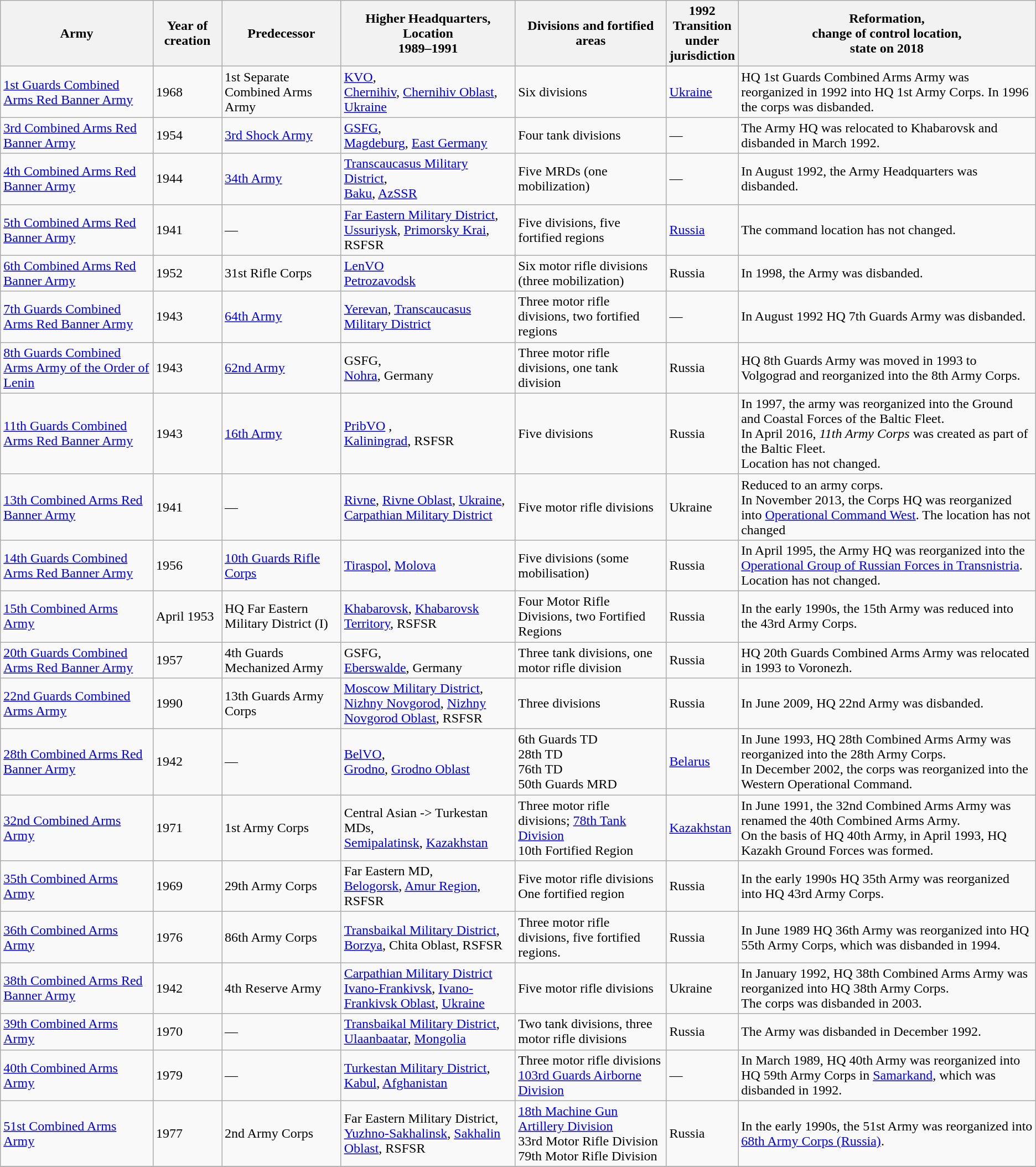<table class="wikitable">
<tr>
<th>Army</th>
<th>Year of creation</th>
<th>Predecessor</th>
<th>Higher Headquarters, Location<br>1989–1991</th>
<th>Divisions and fortified areas</th>
<th>1992<br>Transition<br>under<br>jurisdiction</th>
<th>Reformation,<br>change of control location,<br>state on 2018</th>
</tr>
<tr>
<td><a href='#'>1st Guards Combined Arms Red Banner Army</a></td>
<td>1968</td>
<td>1st Separate Combined Arms Army</td>
<td><a href='#'>KVO</a>,<br><a href='#'>Chernihiv</a>, <a href='#'>Chernihiv Oblast</a>, <a href='#'>Ukraine</a></td>
<td>Six divisions</td>
<td><a href='#'>Ukraine</a></td>
<td>HQ 1st Guards Combined Arms Army was reorganized in 1992 into HQ 1st Army Corps. In 1996 the corps was disbanded.</td>
</tr>
<tr>
<td><a href='#'>3rd Combined Arms Red Banner Army</a></td>
<td>1954</td>
<td><a href='#'>3rd Shock Army</a></td>
<td><a href='#'>GSFG</a>,<br><a href='#'>Magdeburg</a>, <a href='#'>East Germany</a></td>
<td>Four tank divisions</td>
<td>—</td>
<td>The Army HQ was relocated to Khabarovsk and disbanded in March 1992.</td>
</tr>
<tr>
<td><a href='#'>4th Combined Arms Red Banner Army</a></td>
<td>1944</td>
<td><a href='#'>34th Army</a></td>
<td><a href='#'>Transcaucasus Military District</a>,<br><a href='#'>Baku</a>, <a href='#'>AzSSR</a></td>
<td>Five MRDs (one mobilization)</td>
<td>—</td>
<td>In August 1992, the Army Headquarters was disbanded.</td>
</tr>
<tr>
<td><a href='#'>5th Combined Arms Red Banner Army</a></td>
<td>1941</td>
<td>—</td>
<td><a href='#'>Far Eastern Military District</a>,<br><a href='#'>Ussuriysk</a>, <a href='#'>Primorsky Krai</a>, RSFSR</td>
<td>Five divisions, five fortified regions</td>
<td><a href='#'>Russia</a></td>
<td>The command location has not changed.</td>
</tr>
<tr>
<td><a href='#'>6th Combined Arms Red Banner Army</a></td>
<td>1952</td>
<td>31st Rifle Corps</td>
<td><a href='#'>LenVO</a><br><a href='#'>Petrozavodsk</a></td>
<td>Six motor rifle divisions (three mobilization)</td>
<td>Russia</td>
<td>In 1998, the Army was disbanded.</td>
</tr>
<tr>
<td><a href='#'>7th Guards Combined Arms Red Banner Army</a></td>
<td>1943</td>
<td><a href='#'>64th Army</a></td>
<td><a href='#'>Yerevan</a>, <a href='#'>Transcaucasus Military District</a></td>
<td>Three motor rifle divisions, two fortified regions</td>
<td>—</td>
<td>In August 1992 HQ 7th Guards Army was disbanded.</td>
</tr>
<tr>
<td><a href='#'>8th Guards Combined Arms Army of the Order of Lenin</a></td>
<td>1943</td>
<td><a href='#'>62nd Army</a></td>
<td>GSFG,<br><a href='#'>Nohra</a>, Germany</td>
<td>Three motor rifle divisions, one tank division</td>
<td>Russia</td>
<td>HQ 8th Guards Army was moved in 1993 to Volgograd and reorganized into the 8th Army Corps.</td>
</tr>
<tr>
<td><a href='#'>11th Guards Combined Arms Red Banner Army</a></td>
<td>1943</td>
<td><a href='#'>16th Army</a></td>
<td><a href='#'>PribVO</a> ,<br><a href='#'>Kaliningrad</a>, RSFSR</td>
<td>Five divisions</td>
<td>Russia</td>
<td>In 1997, the army was reorganized into the Ground and Coastal Forces of the Baltic Fleet.<br>In April 2016, <em>11th Army Corps</em> was created as part of the Baltic Fleet.<br>Location has not changed.</td>
</tr>
<tr>
<td><a href='#'>13th Combined Arms Red Banner Army</a></td>
<td>1941</td>
<td>—</td>
<td><a href='#'>Rivne</a>, <a href='#'>Rivne Oblast</a>, <a href='#'>Ukraine</a>, <a href='#'>Carpathian Military District</a></td>
<td>Five motor rifle divisions</td>
<td>Ukraine</td>
<td>Reduced to an army corps. <br>In November 2013, the Corps HQ was reorganized into <a href='#'>Operational Command West</a>. The location has not changed</td>
</tr>
<tr>
<td><a href='#'>14th Guards Combined Arms Red Banner Army</a></td>
<td>1956</td>
<td><a href='#'>10th Guards Rifle Corps</a></td>
<td><a href='#'>Tiraspol</a>, <a href='#'>Molova</a></td>
<td>Five divisions (some mobilisation)</td>
<td>Russia</td>
<td>In April 1995, the Army HQ was reorganized into the <a href='#'>Operational Group of Russian Forces in Transnistria</a>. <br>Location has not changed.</td>
</tr>
<tr>
<td><a href='#'>15th Combined Arms Army</a></td>
<td>April 1953</td>
<td>HQ Far Eastern Military District (I)</td>
<td><a href='#'>Khabarovsk</a>, <a href='#'>Khabarovsk Territory</a>, RSFSR</td>
<td>Four Motor Rifle Divisions, two Fortified Regions</td>
<td>Russia</td>
<td>In the early 1990s, the 15th Army was reduced into the 43rd Army Corps.</td>
</tr>
<tr>
<td><a href='#'>20th Guards Combined Arms Red Banner Army</a></td>
<td>1957</td>
<td>4th Guards Mechanized Army</td>
<td>GSFG,<br><a href='#'>Eberswalde</a>, Germany</td>
<td>Three tank divisions, one motor rifle division</td>
<td>Russia</td>
<td>HQ 20th Guards Combined Arms Army was relocated in 1993 to Voronezh.</td>
</tr>
<tr>
<td><a href='#'>22nd Guards Combined Arms Army</a></td>
<td>1990</td>
<td>13th Guards Army Corps</td>
<td><a href='#'>Moscow Military District</a>,<br><a href='#'>Nizhny Novgorod</a>, <a href='#'>Nizhny Novgorod Oblast</a>, RSFSR</td>
<td>Three divisions</td>
<td>Russia</td>
<td>In June 2009, HQ 22nd Army was disbanded.</td>
</tr>
<tr>
<td><a href='#'>28th Combined Arms Red Banner Army</a></td>
<td>1942</td>
<td>—</td>
<td><a href='#'>BelVO</a>,<br><a href='#'>Grodno</a>, <a href='#'>Grodno Oblast</a></td>
<td>6th Guards TD<br>28th TD<br>76th TD<br>50th Guards MRD</td>
<td><a href='#'>Belarus</a></td>
<td>In June 1993, HQ 28th Combined Arms Army was reorganized into the 28th Army Corps.<br> In December 2002, the corps was reorganized into the Western Operational Command.</td>
</tr>
<tr>
<td><a href='#'>32nd Combined Arms Army</a></td>
<td>1971</td>
<td>1st Army Corps</td>
<td>Central Asian -> Turkestan MDs,<br><a href='#'>Semipalatinsk</a>, <a href='#'>Kazakhstan</a></td>
<td>Three motor rifle divisions; <a href='#'>78th Tank Division</a><br>10th Fortified Region</td>
<td><a href='#'>Kazakhstan</a></td>
<td>In June 1991, the 32nd Combined Arms Army was renamed the 40th Combined Arms Army.<br> On the basis of HQ 40th Army, in April 1993, HQ Kazakh Ground Forces was formed.</td>
</tr>
<tr>
<td><a href='#'>35th Combined Arms Army</a></td>
<td>1969</td>
<td>29th Army Corps</td>
<td>Far Eastern MD,<br><a href='#'>Belogorsk</a>, <a href='#'>Amur Region</a>, RSFSR</td>
<td>Five motor rifle divisions<br>One fortified region</td>
<td>Russia</td>
<td>In the early 1990s HQ 35th Army was reorganized into HQ 43rd Army Corps.</td>
</tr>
<tr>
<td><a href='#'>36th Combined Arms Army</a></td>
<td>1976</td>
<td>86th Army Corps</td>
<td><a href='#'>Transbaikal Military District</a>,<br><a href='#'>Borzya</a>, Chita Oblast, RSFSR</td>
<td>Three motor rifle divisions, five fortified regions.</td>
<td>Russia</td>
<td>In June 1989 HQ 36th Army was reorganized into HQ 55th Army Corps, which was disbanded in 1994.</td>
</tr>
<tr>
<td><a href='#'>38th Combined Arms Red Banner Army</a></td>
<td>1942</td>
<td>4th Reserve Army</td>
<td><a href='#'>Carpathian Military District</a><br><a href='#'>Ivano-Frankivsk</a>, <a href='#'>Ivano-Frankivsk Oblast</a>, <a href='#'>Ukraine</a></td>
<td>Five motor rifle divisions</td>
<td>Ukraine</td>
<td>In January 1992, HQ 38th Combined Arms Army was reorganized into HQ 38th Army Corps.<br>The corps was disbanded in 2003.</td>
</tr>
<tr>
<td><a href='#'>39th Combined Arms Army</a></td>
<td>1970</td>
<td>—</td>
<td><a href='#'>Transbaikal Military District</a>,<br><a href='#'>Ulaanbaatar</a>, <a href='#'>Mongolia</a></td>
<td>Two tank divisions, three motor rifle divisions</td>
<td>Russia</td>
<td>The Army was disbanded in December 1992.</td>
</tr>
<tr>
<td><a href='#'>40th Combined Arms Army</a></td>
<td>1979</td>
<td>—</td>
<td><a href='#'>Turkestan Military District</a>,<br><a href='#'>Kabul</a>, <a href='#'>Afghanistan</a></td>
<td>Three motor rifle divisions<br><a href='#'>103rd Guards Airborne Division</a></td>
<td>—</td>
<td>In March 1989, HQ 40th Army was reorganized into HQ 59th Army Corps in <a href='#'>Samarkand</a>, which was disbanded in 1992.</td>
</tr>
<tr>
<td><a href='#'>51st Combined Arms Army</a></td>
<td>1977</td>
<td>2nd Army Corps</td>
<td>Far Eastern Military District,<br><a href='#'>Yuzhno-Sakhalinsk</a>, <a href='#'>Sakhalin Oblast</a>, RSFSR</td>
<td><a href='#'>18th Machine Gun Artillery Division</a><br>33rd Motor Rifle Division<br>79th Motor Rifle Division</td>
<td>Russia</td>
<td>In the early 1990s, the 51st Army was reorganized into <a href='#'>68th Army Corps (Russia)</a>.</td>
</tr>
<tr>
</tr>
</table>
